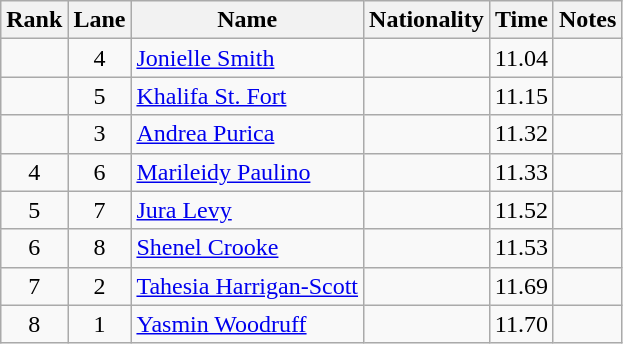<table class="wikitable sortable" style="text-align:center">
<tr>
<th>Rank</th>
<th>Lane</th>
<th>Name</th>
<th>Nationality</th>
<th>Time</th>
<th>Notes</th>
</tr>
<tr>
<td></td>
<td>4</td>
<td align=left><a href='#'>Jonielle Smith</a></td>
<td align=left></td>
<td>11.04</td>
<td></td>
</tr>
<tr>
<td></td>
<td>5</td>
<td align=left><a href='#'>Khalifa St. Fort</a></td>
<td align=left></td>
<td>11.15</td>
<td></td>
</tr>
<tr>
<td></td>
<td>3</td>
<td align=left><a href='#'>Andrea Purica</a></td>
<td align=left></td>
<td>11.32</td>
<td></td>
</tr>
<tr>
<td>4</td>
<td>6</td>
<td align=left><a href='#'>Marileidy Paulino</a></td>
<td align=left></td>
<td>11.33</td>
<td></td>
</tr>
<tr>
<td>5</td>
<td>7</td>
<td align=left><a href='#'>Jura Levy</a></td>
<td align=left></td>
<td>11.52</td>
<td></td>
</tr>
<tr>
<td>6</td>
<td>8</td>
<td align=left><a href='#'>Shenel Crooke</a></td>
<td align=left></td>
<td>11.53</td>
<td></td>
</tr>
<tr>
<td>7</td>
<td>2</td>
<td align=left><a href='#'>Tahesia Harrigan-Scott</a></td>
<td align=left></td>
<td>11.69</td>
<td></td>
</tr>
<tr>
<td>8</td>
<td>1</td>
<td align=left><a href='#'>Yasmin Woodruff</a></td>
<td align=left></td>
<td>11.70</td>
<td></td>
</tr>
</table>
